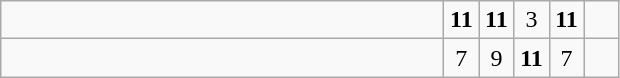<table class="wikitable">
<tr>
<td style="width:18em"><strong></strong></td>
<td align=center style="width:1em"><strong>11</strong></td>
<td align=center style="width:1em"><strong>11</strong></td>
<td align=center style="width:1em">3</td>
<td align=center style="width:1em"><strong>11</strong></td>
<td align=center style="width:1em"></td>
</tr>
<tr>
<td style="width:18em"></td>
<td align=center style="width:1em">7</td>
<td align=center style="width:1em">9</td>
<td align=center style="width:1em"><strong>11</strong></td>
<td align=center style="width:1em">7</td>
<td align=center style="width:1em"></td>
</tr>
</table>
